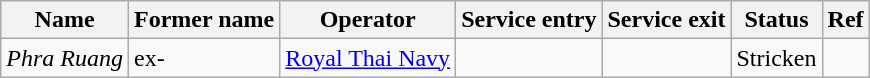<table class="sortable wikitable">
<tr>
<th>Name</th>
<th>Former name</th>
<th>Operator</th>
<th>Service entry</th>
<th>Service exit</th>
<th>Status</th>
<th>Ref</th>
</tr>
<tr>
<td><em>Phra Ruang</em></td>
<td>ex-</td>
<td><a href='#'>Royal Thai Navy</a></td>
<td></td>
<td></td>
<td>Stricken</td>
<td></td>
</tr>
</table>
